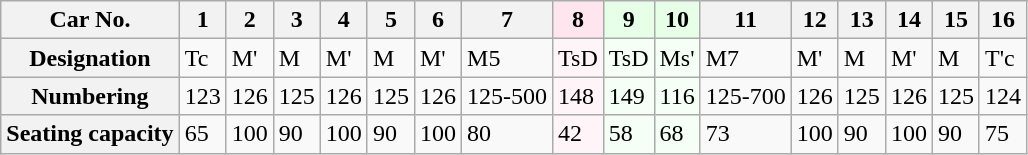<table class="wikitable">
<tr>
<th>Car No.</th>
<th>1</th>
<th>2</th>
<th>3</th>
<th>4</th>
<th>5</th>
<th>6</th>
<th>7</th>
<th style="background: #FFE6EE">8</th>
<th style="background: #E6FFE6">9</th>
<th style="background: #E6FFE6">10</th>
<th>11</th>
<th>12</th>
<th>13</th>
<th>14</th>
<th>15</th>
<th>16</th>
</tr>
<tr>
<th>Designation</th>
<td>Tc</td>
<td>M'</td>
<td>M</td>
<td>M'</td>
<td>M</td>
<td>M'</td>
<td>M5</td>
<td style="background: #FFF5F8">TsD</td>
<td style="background: #F5FFF5">TsD</td>
<td style="background: #F5FFF5">Ms'</td>
<td>M7</td>
<td>M'</td>
<td>M</td>
<td>M'</td>
<td>M</td>
<td>T'c</td>
</tr>
<tr>
<th>Numbering</th>
<td>123</td>
<td>126</td>
<td>125</td>
<td>126</td>
<td>125</td>
<td>126</td>
<td>125-500</td>
<td style="background: #FFF5F8">148</td>
<td style="background: #F5FFF5">149</td>
<td style="background: #F5FFF5">116</td>
<td>125-700</td>
<td>126</td>
<td>125</td>
<td>126</td>
<td>125</td>
<td>124</td>
</tr>
<tr>
<th>Seating capacity</th>
<td>65</td>
<td>100</td>
<td>90</td>
<td>100</td>
<td>90</td>
<td>100</td>
<td>80</td>
<td style="background: #FFF5F8">42</td>
<td style="background: #F5FFF5">58</td>
<td style="background: #F5FFF5">68</td>
<td>73</td>
<td>100</td>
<td>90</td>
<td>100</td>
<td>90</td>
<td>75</td>
</tr>
</table>
